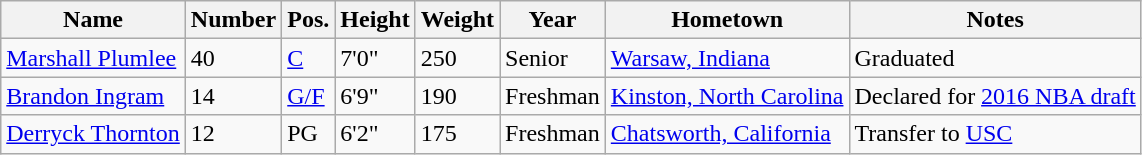<table class="wikitable sortable" border="1">
<tr>
<th>Name</th>
<th>Number</th>
<th>Pos.</th>
<th>Height</th>
<th>Weight</th>
<th>Year</th>
<th>Hometown</th>
<th class="unsortable">Notes</th>
</tr>
<tr>
<td sortname><a href='#'>Marshall Plumlee</a></td>
<td>40</td>
<td><a href='#'>C</a></td>
<td>7'0"</td>
<td>250</td>
<td>Senior</td>
<td><a href='#'>Warsaw, Indiana</a></td>
<td>Graduated</td>
</tr>
<tr>
<td sortname><a href='#'>Brandon Ingram</a></td>
<td>14</td>
<td><a href='#'>G/F</a></td>
<td>6'9"</td>
<td>190</td>
<td>Freshman</td>
<td><a href='#'>Kinston, North Carolina</a></td>
<td>Declared for <a href='#'>2016 NBA draft</a></td>
</tr>
<tr>
<td sortname><a href='#'>Derryck Thornton</a></td>
<td>12</td>
<td>PG</td>
<td>6'2"</td>
<td>175</td>
<td>Freshman</td>
<td><a href='#'>Chatsworth, California</a></td>
<td>Transfer to <a href='#'>USC</a></td>
</tr>
</table>
